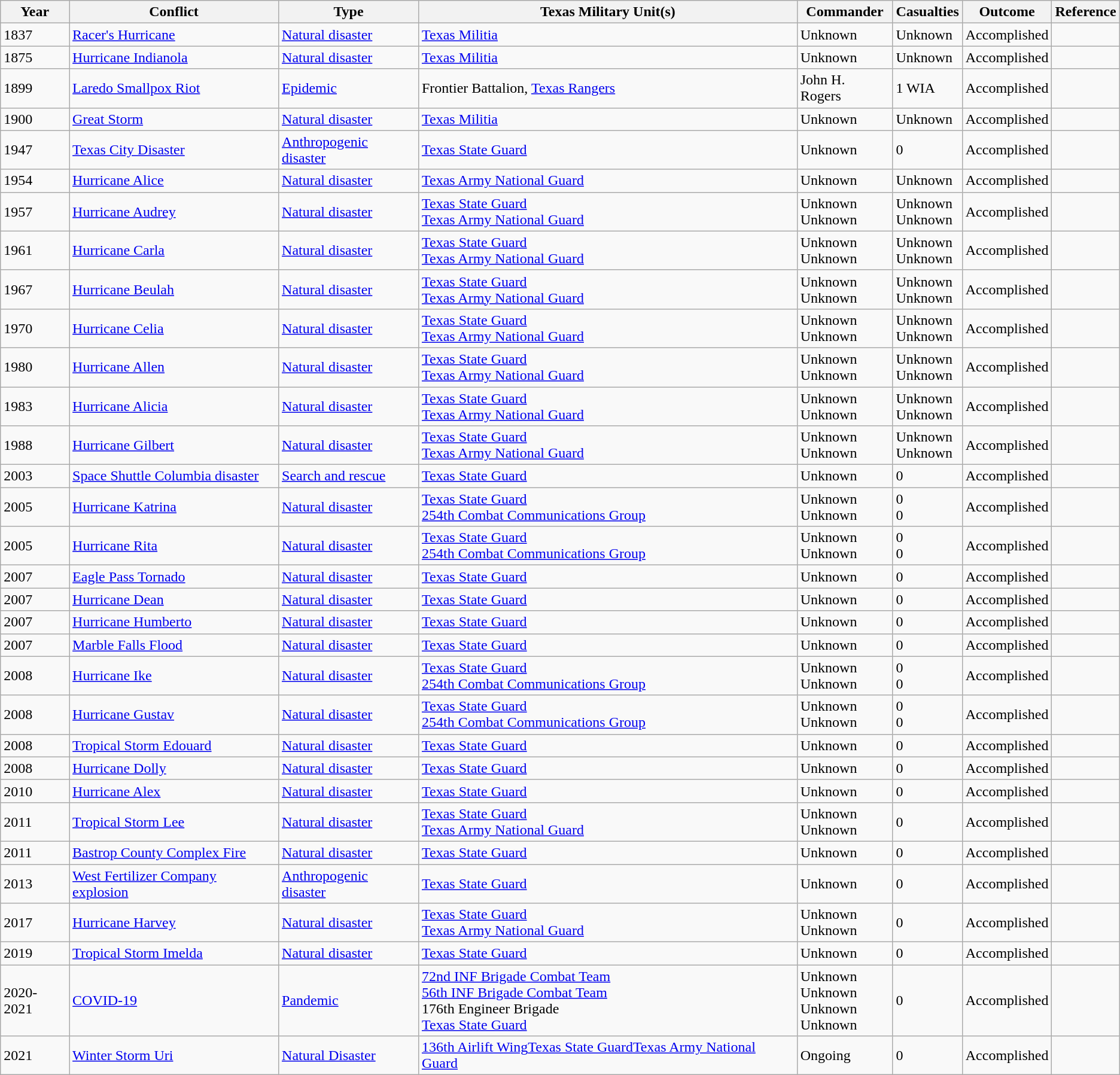<table class="wikitable">
<tr>
<th>Year</th>
<th>Conflict</th>
<th>Type</th>
<th>Texas Military Unit(s)</th>
<th>Commander</th>
<th>Casualties</th>
<th>Outcome</th>
<th>Reference</th>
</tr>
<tr>
<td>1837</td>
<td><a href='#'>Racer's Hurricane</a></td>
<td><a href='#'>Natural disaster</a></td>
<td><a href='#'>Texas Militia</a></td>
<td>Unknown</td>
<td>Unknown</td>
<td>Accomplished</td>
<td></td>
</tr>
<tr>
<td>1875</td>
<td><a href='#'>Hurricane Indianola</a></td>
<td><a href='#'>Natural disaster</a></td>
<td><a href='#'>Texas Militia</a></td>
<td>Unknown</td>
<td>Unknown</td>
<td>Accomplished</td>
<td></td>
</tr>
<tr>
<td>1899</td>
<td><a href='#'>Laredo Smallpox Riot</a></td>
<td><a href='#'>Epidemic</a></td>
<td>Frontier Battalion, <a href='#'>Texas Rangers</a></td>
<td>John H. Rogers</td>
<td>1 WIA</td>
<td>Accomplished</td>
<td></td>
</tr>
<tr>
<td>1900</td>
<td><a href='#'>Great Storm</a></td>
<td><a href='#'>Natural disaster</a></td>
<td><a href='#'>Texas Militia</a></td>
<td>Unknown</td>
<td>Unknown</td>
<td>Accomplished</td>
<td></td>
</tr>
<tr>
<td>1947</td>
<td><a href='#'>Texas City Disaster</a></td>
<td><a href='#'>Anthropogenic disaster</a></td>
<td><a href='#'>Texas State Guard</a></td>
<td>Unknown</td>
<td>0</td>
<td>Accomplished</td>
<td></td>
</tr>
<tr>
<td>1954</td>
<td><a href='#'>Hurricane Alice</a></td>
<td><a href='#'>Natural disaster</a></td>
<td><a href='#'>Texas Army National Guard</a></td>
<td>Unknown</td>
<td>Unknown</td>
<td>Accomplished</td>
<td></td>
</tr>
<tr>
<td>1957</td>
<td><a href='#'>Hurricane Audrey</a></td>
<td><a href='#'>Natural disaster</a></td>
<td><a href='#'>Texas State Guard</a><br><a href='#'>Texas Army National Guard</a></td>
<td>Unknown<br>Unknown</td>
<td>Unknown<br>Unknown</td>
<td>Accomplished</td>
<td></td>
</tr>
<tr>
<td>1961</td>
<td><a href='#'>Hurricane Carla</a></td>
<td><a href='#'>Natural disaster</a></td>
<td><a href='#'>Texas State Guard</a><br><a href='#'>Texas Army National Guard</a></td>
<td>Unknown<br>Unknown</td>
<td>Unknown<br>Unknown</td>
<td>Accomplished</td>
<td></td>
</tr>
<tr>
<td>1967</td>
<td><a href='#'>Hurricane Beulah</a></td>
<td><a href='#'>Natural disaster</a></td>
<td><a href='#'>Texas State Guard</a><br><a href='#'>Texas Army National Guard</a></td>
<td>Unknown<br>Unknown</td>
<td>Unknown<br>Unknown</td>
<td>Accomplished</td>
<td></td>
</tr>
<tr>
<td>1970</td>
<td><a href='#'>Hurricane Celia</a></td>
<td><a href='#'>Natural disaster</a></td>
<td><a href='#'>Texas State Guard</a><br><a href='#'>Texas Army National Guard</a></td>
<td>Unknown<br>Unknown</td>
<td>Unknown<br>Unknown</td>
<td>Accomplished</td>
<td></td>
</tr>
<tr>
<td>1980</td>
<td><a href='#'>Hurricane Allen</a></td>
<td><a href='#'>Natural disaster</a></td>
<td><a href='#'>Texas State Guard</a><br><a href='#'>Texas Army National Guard</a></td>
<td>Unknown<br>Unknown</td>
<td>Unknown<br>Unknown</td>
<td>Accomplished</td>
<td></td>
</tr>
<tr>
<td>1983</td>
<td><a href='#'>Hurricane Alicia</a></td>
<td><a href='#'>Natural disaster</a></td>
<td><a href='#'>Texas State Guard</a><br><a href='#'>Texas Army National Guard</a></td>
<td>Unknown<br>Unknown</td>
<td>Unknown<br>Unknown</td>
<td>Accomplished</td>
<td></td>
</tr>
<tr>
<td>1988</td>
<td><a href='#'>Hurricane Gilbert</a></td>
<td><a href='#'>Natural disaster</a></td>
<td><a href='#'>Texas State Guard</a><br><a href='#'>Texas Army National Guard</a></td>
<td>Unknown<br>Unknown</td>
<td>Unknown<br>Unknown</td>
<td>Accomplished</td>
<td></td>
</tr>
<tr>
<td>2003</td>
<td><a href='#'>Space Shuttle Columbia disaster</a></td>
<td><a href='#'>Search and rescue</a></td>
<td><a href='#'>Texas State Guard</a></td>
<td>Unknown</td>
<td>0</td>
<td>Accomplished</td>
<td></td>
</tr>
<tr>
<td>2005</td>
<td><a href='#'>Hurricane Katrina</a></td>
<td><a href='#'>Natural disaster</a></td>
<td><a href='#'>Texas State Guard</a><br><a href='#'>254th Combat Communications Group</a></td>
<td>Unknown<br>Unknown</td>
<td>0<br>0</td>
<td>Accomplished</td>
<td></td>
</tr>
<tr>
<td>2005</td>
<td><a href='#'>Hurricane Rita</a></td>
<td><a href='#'>Natural disaster</a></td>
<td><a href='#'>Texas State Guard</a><br><a href='#'>254th Combat Communications Group</a></td>
<td>Unknown<br>Unknown</td>
<td>0<br>0</td>
<td>Accomplished</td>
<td></td>
</tr>
<tr>
<td>2007</td>
<td><a href='#'>Eagle Pass Tornado</a></td>
<td><a href='#'>Natural disaster</a></td>
<td><a href='#'>Texas State Guard</a></td>
<td>Unknown</td>
<td>0</td>
<td>Accomplished</td>
<td></td>
</tr>
<tr>
<td>2007</td>
<td><a href='#'>Hurricane Dean</a></td>
<td><a href='#'>Natural disaster</a></td>
<td><a href='#'>Texas State Guard</a></td>
<td>Unknown</td>
<td>0</td>
<td>Accomplished</td>
<td></td>
</tr>
<tr>
<td>2007</td>
<td><a href='#'>Hurricane Humberto</a></td>
<td><a href='#'>Natural disaster</a></td>
<td><a href='#'>Texas State Guard</a></td>
<td>Unknown</td>
<td>0</td>
<td>Accomplished</td>
<td></td>
</tr>
<tr>
<td>2007</td>
<td><a href='#'>Marble Falls Flood</a></td>
<td><a href='#'>Natural disaster</a></td>
<td><a href='#'>Texas State Guard</a></td>
<td>Unknown</td>
<td>0</td>
<td>Accomplished</td>
<td></td>
</tr>
<tr>
<td>2008</td>
<td><a href='#'>Hurricane Ike</a></td>
<td><a href='#'>Natural disaster</a></td>
<td><a href='#'>Texas State Guard</a><br><a href='#'>254th Combat Communications Group</a></td>
<td>Unknown<br>Unknown</td>
<td>0<br>0</td>
<td>Accomplished</td>
<td></td>
</tr>
<tr>
<td>2008</td>
<td><a href='#'>Hurricane Gustav</a></td>
<td><a href='#'>Natural disaster</a></td>
<td><a href='#'>Texas State Guard</a><br><a href='#'>254th Combat Communications Group</a></td>
<td>Unknown<br>Unknown</td>
<td>0<br>0</td>
<td>Accomplished</td>
<td></td>
</tr>
<tr>
<td>2008</td>
<td><a href='#'>Tropical Storm Edouard</a></td>
<td><a href='#'>Natural disaster</a></td>
<td><a href='#'>Texas State Guard</a></td>
<td>Unknown</td>
<td>0</td>
<td>Accomplished</td>
<td></td>
</tr>
<tr>
<td>2008</td>
<td><a href='#'>Hurricane Dolly</a></td>
<td><a href='#'>Natural disaster</a></td>
<td><a href='#'>Texas State Guard</a></td>
<td>Unknown</td>
<td>0</td>
<td>Accomplished</td>
<td></td>
</tr>
<tr>
<td>2010</td>
<td><a href='#'>Hurricane Alex</a></td>
<td><a href='#'>Natural disaster</a></td>
<td><a href='#'>Texas State Guard</a></td>
<td>Unknown</td>
<td>0</td>
<td>Accomplished</td>
<td></td>
</tr>
<tr>
<td>2011</td>
<td><a href='#'>Tropical Storm Lee</a></td>
<td><a href='#'>Natural disaster</a></td>
<td><a href='#'>Texas State Guard</a><br><a href='#'>Texas Army National Guard</a></td>
<td>Unknown<br>Unknown</td>
<td>0</td>
<td>Accomplished</td>
<td></td>
</tr>
<tr>
<td>2011</td>
<td><a href='#'>Bastrop County Complex Fire</a></td>
<td><a href='#'>Natural disaster</a></td>
<td><a href='#'>Texas State Guard</a></td>
<td>Unknown</td>
<td>0</td>
<td>Accomplished</td>
<td></td>
</tr>
<tr>
<td>2013</td>
<td><a href='#'>West Fertilizer Company explosion</a></td>
<td><a href='#'>Anthropogenic disaster</a></td>
<td><a href='#'>Texas State Guard</a></td>
<td>Unknown</td>
<td>0</td>
<td>Accomplished</td>
<td></td>
</tr>
<tr>
<td>2017</td>
<td><a href='#'>Hurricane Harvey</a></td>
<td><a href='#'>Natural disaster</a></td>
<td><a href='#'>Texas State Guard</a><br><a href='#'>Texas Army National Guard</a></td>
<td>Unknown<br>Unknown</td>
<td>0</td>
<td>Accomplished</td>
<td></td>
</tr>
<tr>
<td>2019</td>
<td><a href='#'>Tropical Storm Imelda</a></td>
<td><a href='#'>Natural disaster</a></td>
<td><a href='#'>Texas State Guard</a></td>
<td>Unknown</td>
<td>0</td>
<td>Accomplished</td>
<td></td>
</tr>
<tr>
<td>2020-2021</td>
<td><a href='#'>COVID-19</a></td>
<td><a href='#'>Pandemic</a></td>
<td><a href='#'>72nd INF Brigade Combat Team</a><br><a href='#'>56th INF Brigade Combat Team</a><br>176th Engineer Brigade<br><a href='#'>Texas State Guard</a></td>
<td>Unknown<br>Unknown<br>Unknown<br>Unknown</td>
<td>0</td>
<td>Accomplished</td>
<td></td>
</tr>
<tr>
<td>2021</td>
<td><a href='#'>Winter Storm Uri</a></td>
<td><a href='#'>Natural Disaster</a></td>
<td><a href='#'>136th Airlift Wing</a><a href='#'>Texas State Guard</a><a href='#'>Texas Army National Guard</a></td>
<td>Ongoing</td>
<td>0</td>
<td>Accomplished</td>
<td></td>
</tr>
</table>
